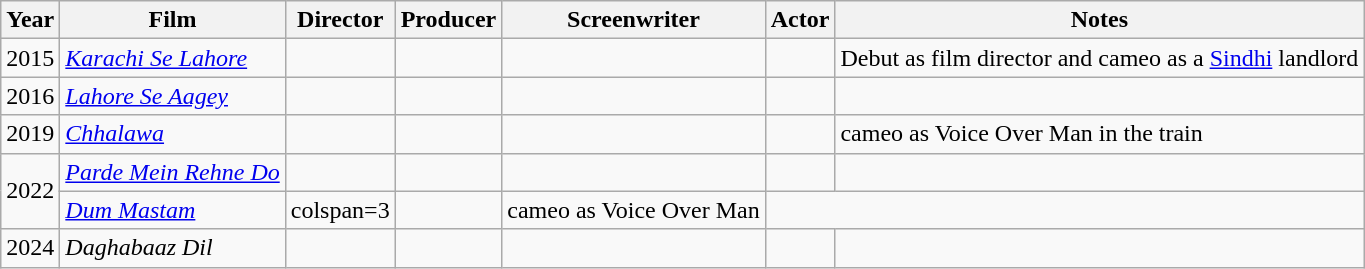<table class="wikitable sortable">
<tr>
<th>Year</th>
<th>Film</th>
<th>Director</th>
<th>Producer</th>
<th>Screenwriter</th>
<th>Actor</th>
<th>Notes</th>
</tr>
<tr>
<td>2015</td>
<td><em><a href='#'>Karachi Se Lahore</a></em></td>
<td></td>
<td></td>
<td></td>
<td></td>
<td>Debut as film director and cameo as a <a href='#'>Sindhi</a> landlord</td>
</tr>
<tr>
<td>2016</td>
<td><em><a href='#'>Lahore Se Aagey</a></em></td>
<td></td>
<td></td>
<td></td>
<td></td>
<td></td>
</tr>
<tr>
<td>2019</td>
<td><em><a href='#'>Chhalawa</a></em></td>
<td></td>
<td></td>
<td></td>
<td></td>
<td>cameo as Voice Over Man in the train</td>
</tr>
<tr>
<td rowspan=2>2022</td>
<td><em><a href='#'>Parde Mein Rehne Do</a></em></td>
<td></td>
<td></td>
<td></td>
<td></td>
<td></td>
</tr>
<tr>
<td><em><a href='#'>Dum Mastam</a></em></td>
<td>colspan=3 </td>
<td></td>
<td>cameo as Voice Over Man</td>
</tr>
<tr>
<td>2024</td>
<td><em>Daghabaaz Dil</em></td>
<td></td>
<td></td>
<td></td>
<td></td>
<td></td>
</tr>
</table>
